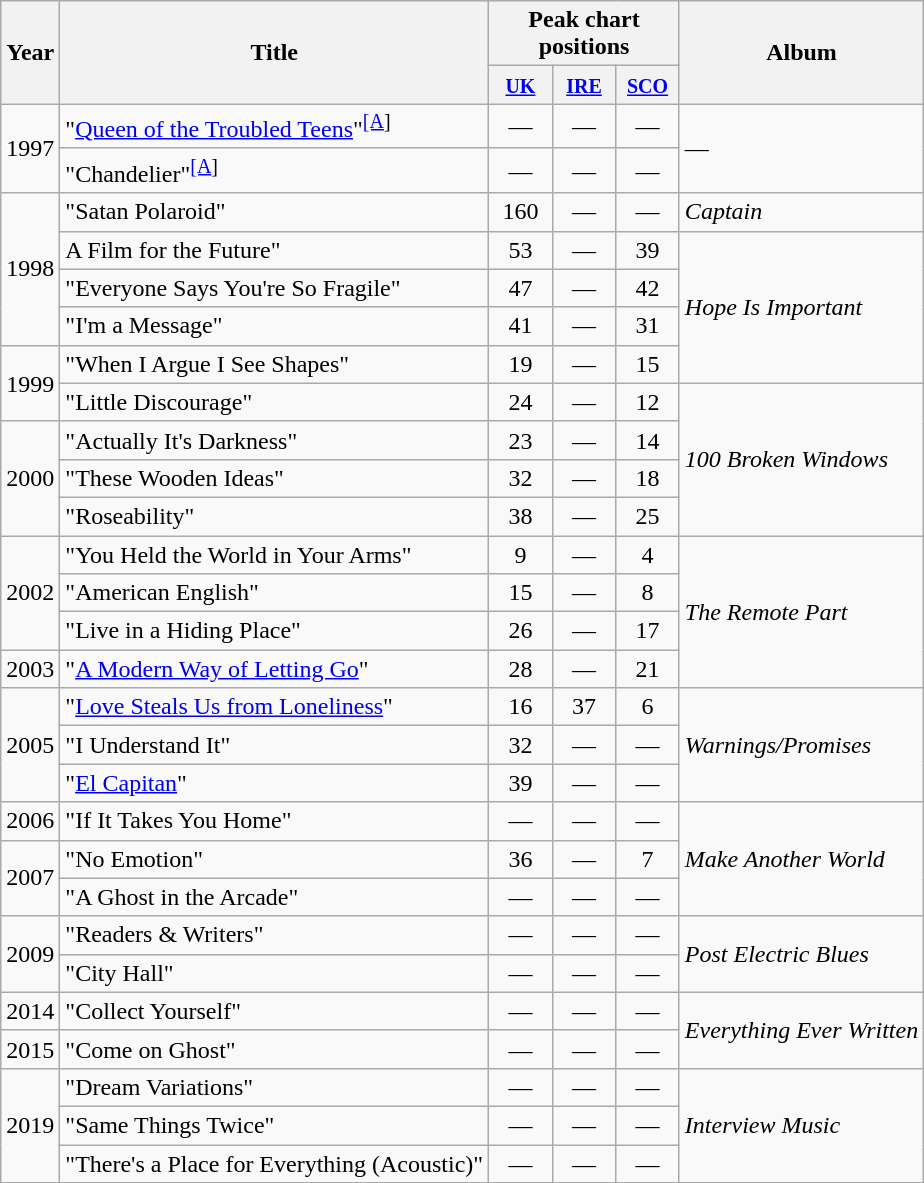<table class="wikitable">
<tr>
<th rowspan="2">Year</th>
<th rowspan="2">Title</th>
<th colspan="3">Peak chart positions</th>
<th rowspan="2">Album</th>
</tr>
<tr>
<th width="35"><small><a href='#'>UK</a><br></small></th>
<th width="35"><small><a href='#'>IRE</a><br></small></th>
<th width="35"><small><a href='#'>SCO</a><br></small></th>
</tr>
<tr>
<td rowspan="2">1997</td>
<td>"<a href='#'>Queen of the Troubled Teens</a>"<sup><a href='#'>[A</a>]</sup></td>
<td style="text-align:center;">—</td>
<td style="text-align:center;">—</td>
<td style="text-align:center;">—</td>
<td rowspan="2">—</td>
</tr>
<tr>
<td>"Chandelier"<sup><a href='#'>[A</a>]</sup></td>
<td style="text-align:center;">—</td>
<td style="text-align:center;">—</td>
<td style="text-align:center;">—</td>
</tr>
<tr>
<td rowspan="4">1998</td>
<td>"Satan Polaroid"</td>
<td style="text-align:center;">160</td>
<td style="text-align:center;">—</td>
<td style="text-align:center;">—</td>
<td><em>Captain</em></td>
</tr>
<tr>
<td ">A Film for the Future"</td>
<td style="text-align:center;">53</td>
<td style="text-align:center;">—</td>
<td style="text-align:center;">39</td>
<td rowspan="4"><em>Hope Is Important</em></td>
</tr>
<tr>
<td>"Everyone Says You're So Fragile"</td>
<td style="text-align:center;">47</td>
<td style="text-align:center;">—</td>
<td style="text-align:center;">42</td>
</tr>
<tr>
<td>"I'm a Message"</td>
<td style="text-align:center;">41</td>
<td style="text-align:center;">—</td>
<td style="text-align:center;">31</td>
</tr>
<tr>
<td rowspan="2">1999</td>
<td>"When I Argue I See Shapes"</td>
<td style="text-align:center;">19</td>
<td style="text-align:center;">—</td>
<td style="text-align:center;">15</td>
</tr>
<tr>
<td>"Little Discourage"</td>
<td style="text-align:center;">24</td>
<td style="text-align:center;">—</td>
<td style="text-align:center;">12</td>
<td rowspan="4"><em>100 Broken Windows</em></td>
</tr>
<tr>
<td rowspan="3">2000</td>
<td>"Actually It's Darkness"</td>
<td style="text-align:center;">23</td>
<td style="text-align:center;">—</td>
<td style="text-align:center;">14</td>
</tr>
<tr>
<td>"These Wooden Ideas"</td>
<td style="text-align:center;">32</td>
<td style="text-align:center;">—</td>
<td style="text-align:center;">18</td>
</tr>
<tr>
<td>"Roseability"</td>
<td style="text-align:center;">38</td>
<td style="text-align:center;">—</td>
<td style="text-align:center;">25</td>
</tr>
<tr>
<td rowspan="3">2002</td>
<td>"You Held the World in Your Arms"</td>
<td style="text-align:center;">9</td>
<td style="text-align:center;">—</td>
<td style="text-align:center;">4</td>
<td rowspan="4"><em>The Remote Part</em></td>
</tr>
<tr>
<td>"American English"</td>
<td style="text-align:center;">15</td>
<td style="text-align:center;">—</td>
<td style="text-align:center;">8</td>
</tr>
<tr>
<td>"Live in a Hiding Place"</td>
<td style="text-align:center;">26</td>
<td style="text-align:center;">—</td>
<td style="text-align:center;">17</td>
</tr>
<tr>
<td>2003</td>
<td>"<a href='#'>A Modern Way of Letting Go</a>"</td>
<td style="text-align:center;">28</td>
<td style="text-align:center;">—</td>
<td style="text-align:center;">21</td>
</tr>
<tr>
<td rowspan="3">2005</td>
<td>"<a href='#'>Love Steals Us from Loneliness</a>"</td>
<td style="text-align:center;">16</td>
<td style="text-align:center;">37</td>
<td style="text-align:center;">6</td>
<td rowspan="3"><em>Warnings/Promises</em></td>
</tr>
<tr>
<td>"I Understand It"</td>
<td style="text-align:center;">32</td>
<td style="text-align:center;">—</td>
<td style="text-align:center;">—</td>
</tr>
<tr>
<td>"<a href='#'>El Capitan</a>"</td>
<td style="text-align:center;">39</td>
<td style="text-align:center;">—</td>
<td style="text-align:center;">—</td>
</tr>
<tr>
<td>2006</td>
<td>"If It Takes You Home"</td>
<td style="text-align:center;">—</td>
<td style="text-align:center;">—</td>
<td style="text-align:center;">—</td>
<td rowspan="3"><em>Make Another World</em></td>
</tr>
<tr>
<td rowspan="2">2007</td>
<td>"No Emotion"</td>
<td style="text-align:center;">36</td>
<td style="text-align:center;">—</td>
<td style="text-align:center;">7</td>
</tr>
<tr>
<td>"A Ghost in the Arcade"</td>
<td style="text-align:center;">—</td>
<td style="text-align:center;">—</td>
<td style="text-align:center;">—</td>
</tr>
<tr>
<td rowspan="2">2009</td>
<td>"Readers & Writers"</td>
<td style="text-align:center;">—</td>
<td style="text-align:center;">—</td>
<td style="text-align:center;">—</td>
<td rowspan="2"><em>Post Electric Blues</em></td>
</tr>
<tr>
<td>"City Hall"</td>
<td style="text-align:center;">—</td>
<td style="text-align:center;">—</td>
<td style="text-align:center;">—</td>
</tr>
<tr>
<td>2014</td>
<td>"Collect Yourself"</td>
<td style="text-align:center;">—</td>
<td style="text-align:center;">—</td>
<td style="text-align:center;">—</td>
<td rowspan="2"><em>Everything Ever Written</em></td>
</tr>
<tr>
<td>2015</td>
<td>"Come on Ghost"</td>
<td style="text-align:center;">—</td>
<td style="text-align:center;">—</td>
<td style="text-align:center;">—</td>
</tr>
<tr>
<td rowspan="3">2019</td>
<td>"Dream Variations"</td>
<td style="text-align:center;">—</td>
<td style="text-align:center;">—</td>
<td style="text-align:center;">—</td>
<td rowspan="3"><em>Interview Music</em></td>
</tr>
<tr>
<td>"Same Things Twice"</td>
<td style="text-align:center;">—</td>
<td style="text-align:center;">—</td>
<td style="text-align:center;">—</td>
</tr>
<tr>
<td>"There's a Place for Everything (Acoustic)"</td>
<td style="text-align:center;">—</td>
<td style="text-align:center;">—</td>
<td style="text-align:center;">—</td>
</tr>
</table>
